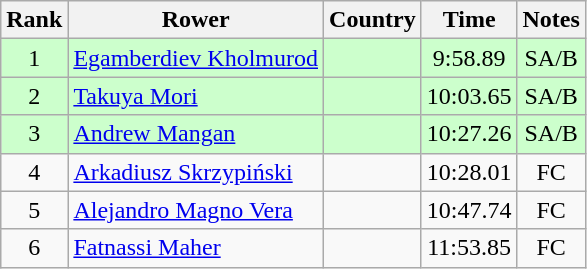<table class="wikitable" style="text-align:center">
<tr>
<th>Rank</th>
<th>Rower</th>
<th>Country</th>
<th>Time</th>
<th>Notes</th>
</tr>
<tr bgcolor=ccffcc>
<td>1</td>
<td align="left"><a href='#'>Egamberdiev Kholmurod</a></td>
<td align="left"></td>
<td>9:58.89</td>
<td>SA/B</td>
</tr>
<tr bgcolor=ccffcc>
<td>2</td>
<td align="left"><a href='#'>Takuya Mori</a></td>
<td align="left"></td>
<td>10:03.65</td>
<td>SA/B</td>
</tr>
<tr bgcolor=ccffcc>
<td>3</td>
<td align="left"><a href='#'>Andrew Mangan</a></td>
<td align="left"></td>
<td>10:27.26</td>
<td>SA/B</td>
</tr>
<tr>
<td>4</td>
<td align="left"><a href='#'>Arkadiusz Skrzypiński</a></td>
<td align="left"></td>
<td>10:28.01</td>
<td>FC</td>
</tr>
<tr>
<td>5</td>
<td align="left"><a href='#'>Alejandro Magno Vera</a></td>
<td align="left"></td>
<td>10:47.74</td>
<td>FC</td>
</tr>
<tr>
<td>6</td>
<td align="left"><a href='#'>Fatnassi Maher</a></td>
<td align="left"></td>
<td>11:53.85</td>
<td>FC</td>
</tr>
</table>
